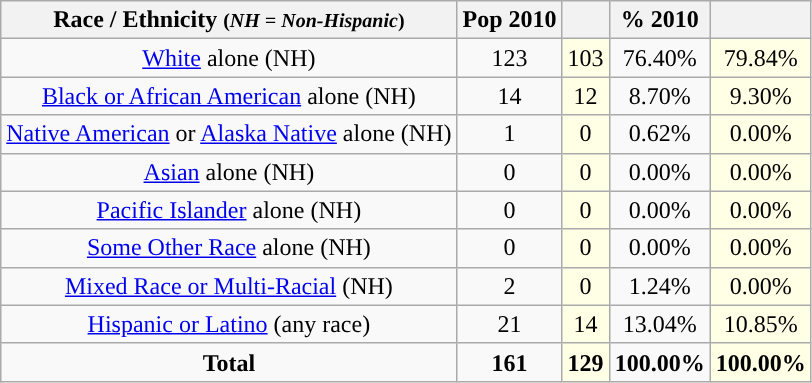<table class="wikitable" style="text-align:center;">
<tr>
<th>Race / Ethnicity <small>(<em>NH = Non-Hispanic</em>)</small></th>
<th>Pop 2010</th>
<th></th>
<th>% 2010</th>
<th></th>
</tr>
<tr>
<td><a href='#'>White</a> alone (NH)</td>
<td>123</td>
<td style='background: #ffffe6;'>103</td>
<td>76.40%</td>
<td style='background: #ffffe6;'>79.84%</td>
</tr>
<tr>
<td><a href='#'>Black or African American</a> alone (NH)</td>
<td>14</td>
<td style='background: #ffffe6;'>12</td>
<td>8.70%</td>
<td style='background: #ffffe6;'>9.30%</td>
</tr>
<tr>
<td><a href='#'>Native American</a> or <a href='#'>Alaska Native</a> alone (NH)</td>
<td>1</td>
<td style='background: #ffffe6;'>0</td>
<td>0.62%</td>
<td style='background: #ffffe6;'>0.00%</td>
</tr>
<tr>
<td><a href='#'>Asian</a> alone (NH)</td>
<td>0</td>
<td style='background: #ffffe6;'>0</td>
<td>0.00%</td>
<td style='background: #ffffe6;'>0.00%</td>
</tr>
<tr>
<td><a href='#'>Pacific Islander</a> alone (NH)</td>
<td>0</td>
<td style='background: #ffffe6;'>0</td>
<td>0.00%</td>
<td style='background: #ffffe6;'>0.00%</td>
</tr>
<tr>
<td><a href='#'>Some Other Race</a> alone (NH)</td>
<td>0</td>
<td style='background: #ffffe6;'>0</td>
<td>0.00%</td>
<td style='background: #ffffe6;'>0.00%</td>
</tr>
<tr>
<td><a href='#'>Mixed Race or Multi-Racial</a> (NH)</td>
<td>2</td>
<td style='background: #ffffe6;'>0</td>
<td>1.24%</td>
<td style='background: #ffffe6;'>0.00%</td>
</tr>
<tr>
<td><a href='#'>Hispanic or Latino</a> (any race)</td>
<td>21</td>
<td style='background: #ffffe6;'>14</td>
<td>13.04%</td>
<td style='background: #ffffe6;'>10.85%</td>
</tr>
<tr>
<td><strong>Total</strong></td>
<td><strong>161</strong></td>
<td style='background: #ffffe6;'><strong>129</strong></td>
<td><strong>100.00%</strong></td>
<td style='background: #ffffe6;'><strong>100.00%</strong></td>
</tr>
</table>
